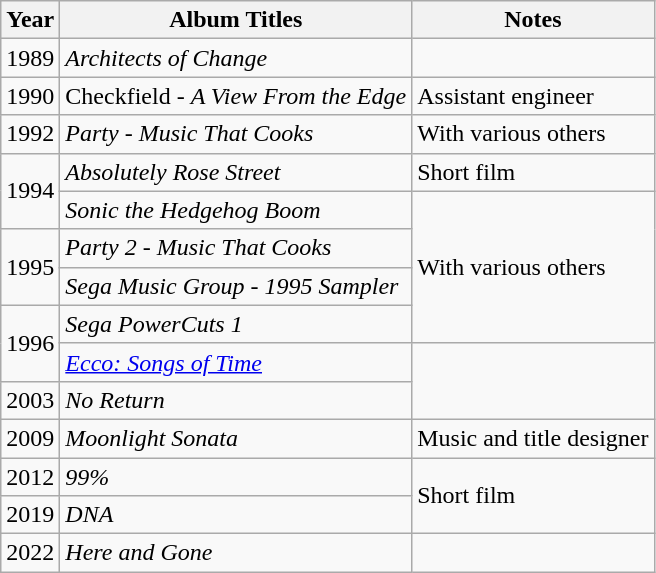<table class="wikitable sortable">
<tr>
<th>Year</th>
<th>Album Titles</th>
<th>Notes</th>
</tr>
<tr>
<td>1989</td>
<td><em>Architects of Change</em></td>
<td></td>
</tr>
<tr>
<td>1990</td>
<td>Checkfield - <em>A View From the Edge</em></td>
<td>Assistant engineer</td>
</tr>
<tr>
<td>1992</td>
<td><em>Party - Music That Cooks</em></td>
<td>With various others</td>
</tr>
<tr>
<td rowspan="2">1994</td>
<td><em>Absolutely Rose Street</em></td>
<td>Short film</td>
</tr>
<tr>
<td><em>Sonic the Hedgehog Boom</em></td>
<td rowspan="4">With various others</td>
</tr>
<tr>
<td rowspan = "2">1995</td>
<td><em>Party 2 - Music That Cooks</em></td>
</tr>
<tr>
<td><em>Sega Music Group - 1995 Sampler</em></td>
</tr>
<tr>
<td rowspan = "2">1996</td>
<td><em>Sega PowerCuts 1</em></td>
</tr>
<tr>
<td><em><a href='#'>Ecco: Songs of Time</a></em></td>
<td rowspan="2"></td>
</tr>
<tr>
<td>2003</td>
<td><em>No Return</em></td>
</tr>
<tr>
<td>2009</td>
<td><em>Moonlight Sonata</em></td>
<td>Music and title designer</td>
</tr>
<tr>
<td>2012</td>
<td><em>99%</em></td>
<td rowspan="2">Short film</td>
</tr>
<tr>
<td>2019</td>
<td><em>DNA</em></td>
</tr>
<tr>
<td>2022</td>
<td><em>Here and Gone</em></td>
</tr>
</table>
